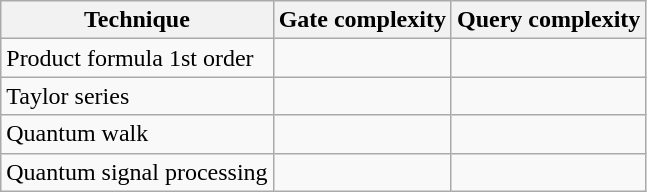<table class="wikitable">
<tr>
<th>Technique</th>
<th>Gate complexity</th>
<th>Query complexity</th>
</tr>
<tr>
<td>Product formula 1st order</td>
<td></td>
<td> </td>
</tr>
<tr>
<td>Taylor series</td>
<td> </td>
<td> </td>
</tr>
<tr>
<td>Quantum walk</td>
<td> </td>
<td> </td>
</tr>
<tr>
<td>Quantum signal processing</td>
<td> </td>
<td> </td>
</tr>
</table>
